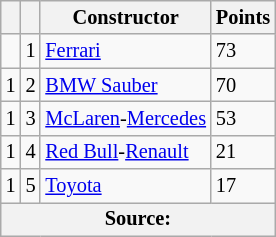<table class="wikitable" style="font-size: 85%;">
<tr>
<th></th>
<th></th>
<th>Constructor</th>
<th>Points</th>
</tr>
<tr>
<td></td>
<td align="center">1</td>
<td> <a href='#'>Ferrari</a></td>
<td>73</td>
</tr>
<tr>
<td> 1</td>
<td align="center">2</td>
<td> <a href='#'>BMW Sauber</a></td>
<td>70</td>
</tr>
<tr>
<td> 1</td>
<td align="center">3</td>
<td> <a href='#'>McLaren</a>-<a href='#'>Mercedes</a></td>
<td>53</td>
</tr>
<tr>
<td> 1</td>
<td align="center">4</td>
<td> <a href='#'>Red Bull</a>-<a href='#'>Renault</a></td>
<td>21</td>
</tr>
<tr>
<td> 1</td>
<td align="center">5</td>
<td> <a href='#'>Toyota</a></td>
<td>17</td>
</tr>
<tr>
<th colspan=4>Source: </th>
</tr>
</table>
